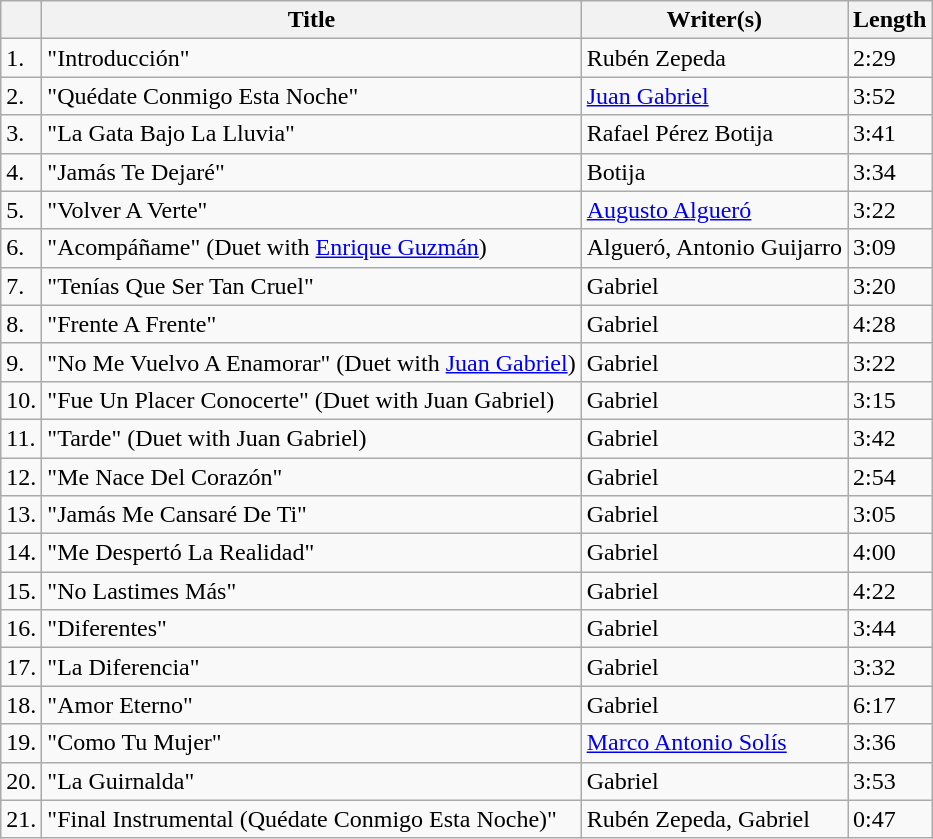<table class="wikitable">
<tr>
<th></th>
<th>Title</th>
<th>Writer(s)</th>
<th>Length</th>
</tr>
<tr>
<td>1.</td>
<td>"Introducción"</td>
<td>Rubén Zepeda</td>
<td>2:29</td>
</tr>
<tr>
<td>2.</td>
<td>"Quédate Conmigo Esta Noche"</td>
<td><a href='#'>Juan Gabriel</a></td>
<td>3:52</td>
</tr>
<tr>
<td>3.</td>
<td>"La Gata Bajo La Lluvia"</td>
<td>Rafael Pérez Botija</td>
<td>3:41</td>
</tr>
<tr>
<td>4.</td>
<td>"Jamás Te Dejaré"</td>
<td>Botija</td>
<td>3:34</td>
</tr>
<tr>
<td>5.</td>
<td>"Volver A Verte"</td>
<td><a href='#'>Augusto Algueró</a></td>
<td>3:22</td>
</tr>
<tr>
<td>6.</td>
<td>"Acompáñame" (Duet with <a href='#'>Enrique Guzmán</a>)</td>
<td>Algueró, Antonio Guijarro</td>
<td>3:09</td>
</tr>
<tr>
<td>7.</td>
<td>"Tenías Que Ser Tan Cruel"</td>
<td>Gabriel</td>
<td>3:20</td>
</tr>
<tr>
<td>8.</td>
<td>"Frente A Frente"</td>
<td>Gabriel</td>
<td>4:28</td>
</tr>
<tr>
<td>9.</td>
<td>"No Me Vuelvo A Enamorar" (Duet with <a href='#'>Juan Gabriel</a>)</td>
<td>Gabriel</td>
<td>3:22</td>
</tr>
<tr>
<td>10.</td>
<td>"Fue Un Placer Conocerte" (Duet with Juan Gabriel)</td>
<td>Gabriel</td>
<td>3:15</td>
</tr>
<tr>
<td>11.</td>
<td>"Tarde" (Duet with Juan Gabriel)</td>
<td>Gabriel</td>
<td>3:42</td>
</tr>
<tr>
<td>12.</td>
<td>"Me Nace Del Corazón"</td>
<td>Gabriel</td>
<td>2:54</td>
</tr>
<tr>
<td>13.</td>
<td>"Jamás Me Cansaré De Ti"</td>
<td>Gabriel</td>
<td>3:05</td>
</tr>
<tr>
<td>14.</td>
<td>"Me Despertó La Realidad"</td>
<td>Gabriel</td>
<td>4:00</td>
</tr>
<tr>
<td>15.</td>
<td>"No Lastimes Más"</td>
<td>Gabriel</td>
<td>4:22</td>
</tr>
<tr>
<td>16.</td>
<td>"Diferentes"</td>
<td>Gabriel</td>
<td>3:44</td>
</tr>
<tr>
<td>17.</td>
<td>"La Diferencia"</td>
<td>Gabriel</td>
<td>3:32</td>
</tr>
<tr>
<td>18.</td>
<td>"Amor Eterno"</td>
<td>Gabriel</td>
<td>6:17</td>
</tr>
<tr>
<td>19.</td>
<td>"Como Tu Mujer"</td>
<td><a href='#'>Marco Antonio Solís</a></td>
<td>3:36</td>
</tr>
<tr>
<td>20.</td>
<td>"La Guirnalda"</td>
<td>Gabriel</td>
<td>3:53</td>
</tr>
<tr>
<td>21.</td>
<td>"Final Instrumental (Quédate Conmigo Esta Noche)"</td>
<td>Rubén Zepeda, Gabriel</td>
<td>0:47</td>
</tr>
</table>
